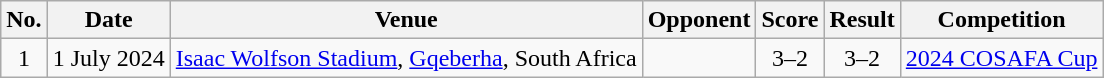<table class="wikitable sortable">
<tr>
<th scope="col">No.</th>
<th scope="col">Date</th>
<th scope="col">Venue</th>
<th scope="col">Opponent</th>
<th scope="col">Score</th>
<th scope="col">Result</th>
<th scope="col">Competition</th>
</tr>
<tr>
<td align="center">1</td>
<td>1 July 2024</td>
<td><a href='#'>Isaac Wolfson Stadium</a>, <a href='#'>Gqeberha</a>, South Africa</td>
<td></td>
<td align="center">3–2</td>
<td align="center">3–2</td>
<td><a href='#'>2024 COSAFA Cup</a></td>
</tr>
</table>
